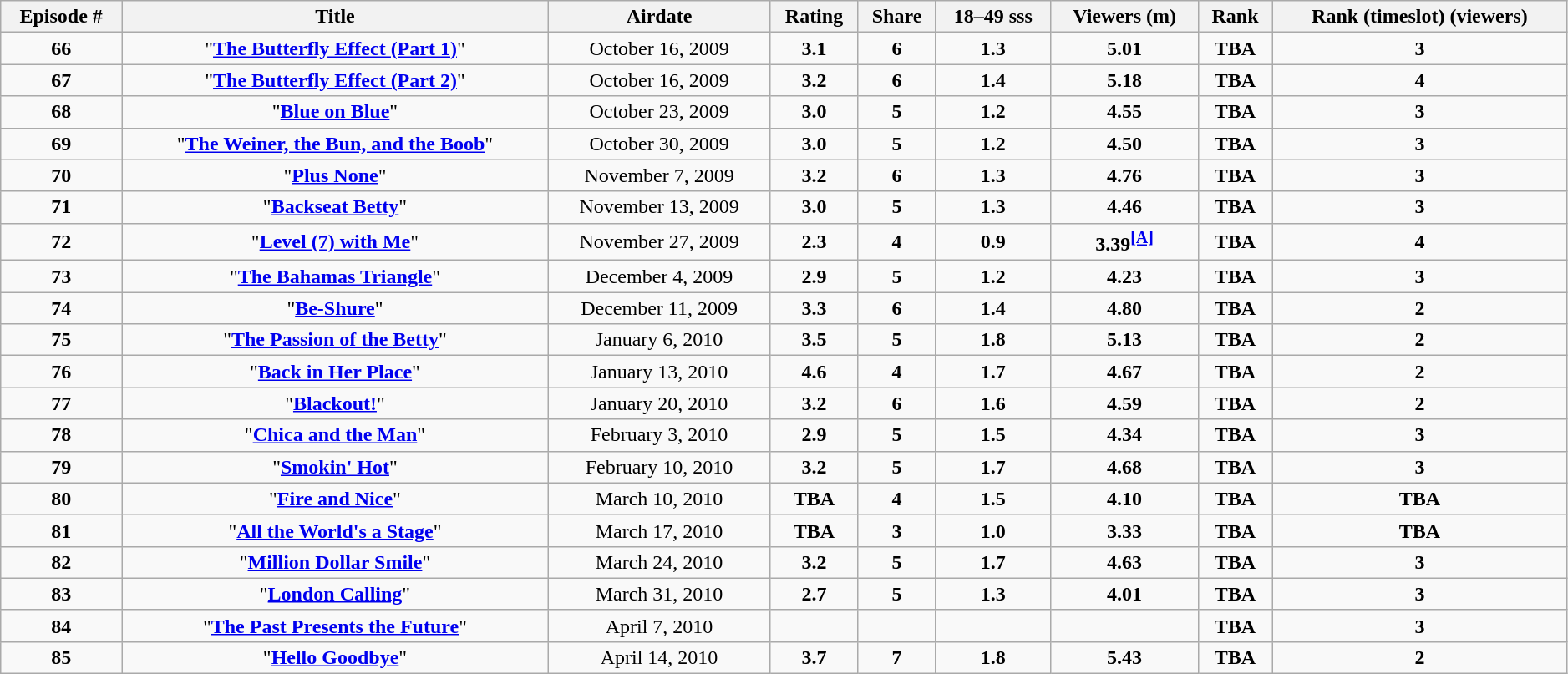<table class="wikitable"  style="text-align:center; width:99%;">
<tr>
<th>Episode #</th>
<th>Title</th>
<th>Airdate</th>
<th>Rating</th>
<th>Share</th>
<th>18–49 sss</th>
<th>Viewers (m)</th>
<th>Rank</th>
<th>Rank (timeslot) (viewers)</th>
</tr>
<tr>
<td><strong>66</strong></td>
<td>"<strong><a href='#'>The Butterfly Effect (Part 1)</a></strong>"</td>
<td>October 16, 2009</td>
<td><strong>3.1</strong></td>
<td><strong>6</strong></td>
<td><strong>1.3</strong></td>
<td><strong>5.01</strong></td>
<td><strong>TBA</strong></td>
<td><strong>3</strong></td>
</tr>
<tr>
<td><strong>67</strong></td>
<td>"<strong><a href='#'>The Butterfly Effect (Part 2)</a></strong>"</td>
<td>October 16, 2009</td>
<td><strong>3.2</strong></td>
<td><strong>6</strong></td>
<td><strong>1.4</strong></td>
<td><strong>5.18</strong></td>
<td><strong>TBA</strong></td>
<td><strong>4</strong></td>
</tr>
<tr>
<td><strong>68</strong></td>
<td>"<strong><a href='#'>Blue on Blue</a></strong>"</td>
<td>October 23, 2009</td>
<td><strong>3.0</strong></td>
<td><strong>5</strong></td>
<td><strong>1.2</strong></td>
<td><strong>4.55</strong></td>
<td><strong>TBA</strong></td>
<td><strong>3</strong></td>
</tr>
<tr>
<td><strong>69</strong></td>
<td>"<strong><a href='#'>The Weiner, the Bun, and the Boob</a></strong>"</td>
<td>October 30, 2009</td>
<td><strong>3.0</strong></td>
<td><strong>5</strong></td>
<td><strong>1.2</strong></td>
<td><strong>4.50</strong></td>
<td><strong>TBA</strong></td>
<td><strong>3</strong></td>
</tr>
<tr>
<td><strong>70</strong></td>
<td>"<strong><a href='#'>Plus None</a></strong>"</td>
<td>November 7, 2009</td>
<td><strong>3.2</strong></td>
<td><strong>6</strong></td>
<td><strong>1.3</strong></td>
<td><strong>4.76</strong></td>
<td><strong>TBA</strong></td>
<td><strong>3</strong></td>
</tr>
<tr>
<td><strong>71</strong></td>
<td>"<strong><a href='#'>Backseat Betty</a></strong>"</td>
<td>November 13, 2009</td>
<td><strong>3.0</strong></td>
<td><strong>5</strong></td>
<td><strong>1.3</strong></td>
<td><strong>4.46</strong></td>
<td><strong>TBA</strong></td>
<td><strong>3</strong></td>
</tr>
<tr>
<td><strong>72</strong></td>
<td>"<strong><a href='#'>Level (7) with Me</a></strong>"</td>
<td>November 27, 2009</td>
<td><strong>2.3</strong></td>
<td><strong>4</strong></td>
<td><strong>0.9</strong></td>
<td><strong>3.39</strong><sup><span></span><a href='#'><strong>[A]</strong></a></sup></td>
<td><strong>TBA</strong></td>
<td><strong>4</strong></td>
</tr>
<tr>
<td><strong>73</strong></td>
<td>"<strong><a href='#'>The Bahamas Triangle</a></strong>"</td>
<td>December 4, 2009</td>
<td><strong>2.9</strong></td>
<td><strong>5</strong></td>
<td><strong>1.2</strong></td>
<td><strong>4.23</strong></td>
<td><strong>TBA</strong></td>
<td><strong>3</strong></td>
</tr>
<tr>
<td><strong>74</strong></td>
<td>"<strong><a href='#'>Be-Shure</a></strong>"</td>
<td>December 11, 2009</td>
<td><strong>3.3</strong></td>
<td><strong>6</strong></td>
<td><strong>1.4</strong></td>
<td><strong>4.80</strong></td>
<td><strong>TBA</strong></td>
<td><strong>2</strong></td>
</tr>
<tr>
<td><strong>75</strong></td>
<td>"<strong><a href='#'>The Passion of the Betty</a></strong>"</td>
<td>January 6, 2010</td>
<td><strong>3.5</strong></td>
<td><strong>5</strong></td>
<td><strong>1.8</strong></td>
<td><strong>5.13</strong></td>
<td><strong>TBA</strong></td>
<td><strong>2</strong></td>
</tr>
<tr>
<td><strong>76</strong></td>
<td>"<strong><a href='#'>Back in Her Place</a></strong>"</td>
<td>January 13, 2010</td>
<td><strong>4.6</strong></td>
<td><strong>4</strong></td>
<td><strong>1.7</strong></td>
<td><strong>4.67</strong></td>
<td><strong>TBA</strong></td>
<td><strong>2</strong></td>
</tr>
<tr>
<td><strong>77</strong></td>
<td>"<strong><a href='#'>Blackout!</a></strong>"</td>
<td>January 20, 2010</td>
<td><strong>3.2</strong></td>
<td><strong>6</strong></td>
<td><strong>1.6</strong></td>
<td><strong>4.59</strong></td>
<td><strong>TBA</strong></td>
<td><strong>2</strong></td>
</tr>
<tr>
<td><strong>78</strong></td>
<td>"<strong><a href='#'>Chica and the Man</a></strong>"</td>
<td>February 3, 2010</td>
<td><strong>2.9</strong></td>
<td><strong>5</strong></td>
<td><strong>1.5</strong></td>
<td><strong>4.34</strong></td>
<td><strong>TBA</strong></td>
<td><strong>3</strong></td>
</tr>
<tr>
<td><strong>79</strong></td>
<td>"<strong><a href='#'>Smokin' Hot</a></strong>"</td>
<td>February 10, 2010</td>
<td><strong>3.2</strong></td>
<td><strong>5</strong></td>
<td><strong>1.7</strong></td>
<td><strong>4.68</strong></td>
<td><strong>TBA</strong></td>
<td><strong>3</strong></td>
</tr>
<tr>
<td><strong>80</strong></td>
<td>"<strong><a href='#'>Fire and Nice</a></strong>"</td>
<td>March 10, 2010</td>
<td><strong>TBA</strong></td>
<td><strong>4</strong></td>
<td><strong>1.5</strong></td>
<td><strong>4.10</strong></td>
<td><strong>TBA</strong></td>
<td><strong>TBA</strong></td>
</tr>
<tr>
<td><strong>81</strong></td>
<td>"<strong><a href='#'>All the World's a Stage</a></strong>"</td>
<td>March 17, 2010</td>
<td><strong>TBA</strong></td>
<td><strong>3</strong></td>
<td><strong>1.0</strong></td>
<td><strong>3.33</strong></td>
<td><strong>TBA</strong></td>
<td><strong>TBA</strong></td>
</tr>
<tr>
<td><strong>82</strong></td>
<td>"<strong><a href='#'>Million Dollar Smile</a></strong>"</td>
<td>March 24, 2010</td>
<td><strong>3.2</strong></td>
<td><strong>5</strong></td>
<td><strong>1.7</strong></td>
<td><strong>4.63</strong></td>
<td><strong>TBA</strong></td>
<td><strong>3</strong></td>
</tr>
<tr>
<td><strong>83</strong></td>
<td>"<strong><a href='#'>London Calling</a></strong>"</td>
<td>March 31, 2010</td>
<td><strong>2.7</strong></td>
<td><strong>5</strong></td>
<td><strong>1.3</strong></td>
<td><strong>4.01</strong></td>
<td><strong>TBA</strong></td>
<td><strong>3</strong></td>
</tr>
<tr>
<td><strong>84</strong></td>
<td>"<strong><a href='#'>The Past Presents the Future</a></strong>"</td>
<td>April 7, 2010</td>
<td></td>
<td></td>
<td></td>
<td></td>
<td><strong>TBA</strong></td>
<td><strong>3</strong></td>
</tr>
<tr>
<td><strong>85</strong></td>
<td>"<strong><a href='#'>Hello Goodbye</a></strong>"</td>
<td>April 14, 2010</td>
<td><strong>3.7</strong></td>
<td><strong>7</strong></td>
<td><strong>1.8</strong></td>
<td><strong>5.43</strong></td>
<td><strong>TBA</strong></td>
<td><strong>2</strong></td>
</tr>
</table>
